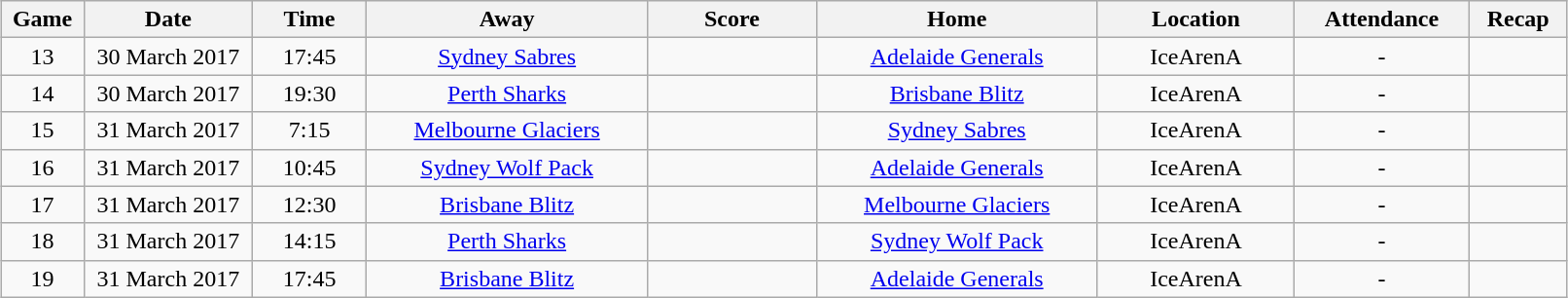<table class="wikitable" width="85%" style="margin: 1em auto 1em auto">
<tr>
<th width="1%">Game</th>
<th width="6%">Date</th>
<th width="4%">Time</th>
<th width="10%">Away</th>
<th width="6%">Score</th>
<th width="10%">Home</th>
<th width="7%">Location</th>
<th width="4%">Attendance</th>
<th width="2%">Recap</th>
</tr>
<tr align="center">
<td>13</td>
<td>30 March 2017</td>
<td>17:45</td>
<td><a href='#'>Sydney Sabres</a></td>
<td></td>
<td><a href='#'>Adelaide Generals</a></td>
<td>IceArenA</td>
<td>-</td>
<td></td>
</tr>
<tr align="center">
<td>14</td>
<td>30 March 2017</td>
<td>19:30</td>
<td><a href='#'>Perth Sharks</a></td>
<td></td>
<td><a href='#'>Brisbane Blitz</a></td>
<td>IceArenA</td>
<td>-</td>
<td></td>
</tr>
<tr align="center">
<td>15</td>
<td>31 March 2017</td>
<td>7:15</td>
<td><a href='#'>Melbourne Glaciers</a></td>
<td></td>
<td><a href='#'>Sydney Sabres</a></td>
<td>IceArenA</td>
<td>-</td>
<td></td>
</tr>
<tr align="center">
<td>16</td>
<td>31 March 2017</td>
<td>10:45</td>
<td><a href='#'>Sydney Wolf Pack</a></td>
<td></td>
<td><a href='#'>Adelaide Generals</a></td>
<td>IceArenA</td>
<td>-</td>
<td></td>
</tr>
<tr align="center">
<td>17</td>
<td>31 March 2017</td>
<td>12:30</td>
<td><a href='#'>Brisbane Blitz</a></td>
<td></td>
<td><a href='#'>Melbourne Glaciers</a></td>
<td>IceArenA</td>
<td>-</td>
<td></td>
</tr>
<tr align="center">
<td>18</td>
<td>31 March 2017</td>
<td>14:15</td>
<td><a href='#'>Perth Sharks</a></td>
<td></td>
<td><a href='#'>Sydney Wolf Pack</a></td>
<td>IceArenA</td>
<td>-</td>
<td></td>
</tr>
<tr align="center">
<td>19</td>
<td>31 March 2017</td>
<td>17:45</td>
<td><a href='#'>Brisbane Blitz</a></td>
<td></td>
<td><a href='#'>Adelaide Generals</a></td>
<td>IceArenA</td>
<td>-</td>
<td></td>
</tr>
</table>
